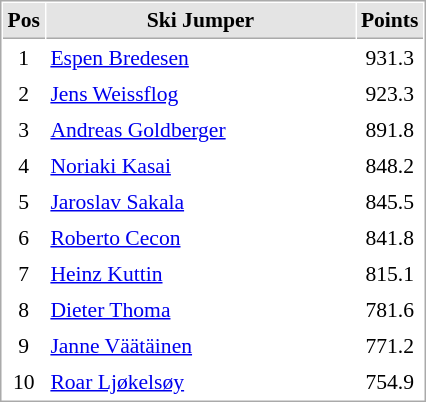<table cellspacing="1" cellpadding="3" style="border:1px solid #AAAAAA;font-size:90%">
<tr bgcolor="#E4E4E4">
<th style="border-bottom:1px solid #AAAAAA" width=10>Pos</th>
<th style="border-bottom:1px solid #AAAAAA" width=200>Ski Jumper</th>
<th style="border-bottom:1px solid #AAAAAA" width=20>Points</th>
</tr>
<tr align="center">
<td>1</td>
<td align="left"> <a href='#'>Espen Bredesen</a></td>
<td>931.3</td>
</tr>
<tr align="center">
<td>2</td>
<td align="left"> <a href='#'>Jens Weissflog</a></td>
<td>923.3</td>
</tr>
<tr align="center">
<td>3</td>
<td align="left"> <a href='#'>Andreas Goldberger</a></td>
<td>891.8</td>
</tr>
<tr align="center">
<td>4</td>
<td align="left"> <a href='#'>Noriaki Kasai</a></td>
<td>848.2</td>
</tr>
<tr align="center">
<td>5</td>
<td align="left"> <a href='#'>Jaroslav Sakala</a></td>
<td>845.5</td>
</tr>
<tr align="center">
<td>6</td>
<td align="left"> <a href='#'>Roberto Cecon</a></td>
<td>841.8</td>
</tr>
<tr align="center">
<td>7</td>
<td align="left"> <a href='#'>Heinz Kuttin</a></td>
<td>815.1</td>
</tr>
<tr align="center">
<td>8</td>
<td align="left"> <a href='#'>Dieter Thoma</a></td>
<td>781.6</td>
</tr>
<tr align="center">
<td>9</td>
<td align="left"> <a href='#'>Janne Väätäinen</a></td>
<td>771.2</td>
</tr>
<tr align="center">
<td>10</td>
<td align="left"> <a href='#'>Roar Ljøkelsøy</a></td>
<td>754.9</td>
</tr>
</table>
